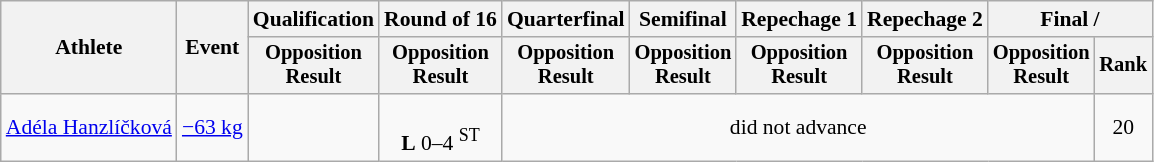<table class="wikitable" style="font-size:90%">
<tr>
<th rowspan=2>Athlete</th>
<th rowspan=2>Event</th>
<th>Qualification</th>
<th>Round of 16</th>
<th>Quarterfinal</th>
<th>Semifinal</th>
<th>Repechage 1</th>
<th>Repechage 2</th>
<th colspan=2>Final / </th>
</tr>
<tr style="font-size: 95%">
<th>Opposition<br>Result</th>
<th>Opposition<br>Result</th>
<th>Opposition<br>Result</th>
<th>Opposition<br>Result</th>
<th>Opposition<br>Result</th>
<th>Opposition<br>Result</th>
<th>Opposition<br>Result</th>
<th>Rank</th>
</tr>
<tr align=center>
<td align=left><a href='#'>Adéla Hanzlíčková</a></td>
<td align=left><a href='#'>−63 kg</a></td>
<td></td>
<td><br><strong>L</strong> 0–4 <sup>ST</sup></td>
<td colspan=5>did not advance</td>
<td>20</td>
</tr>
</table>
